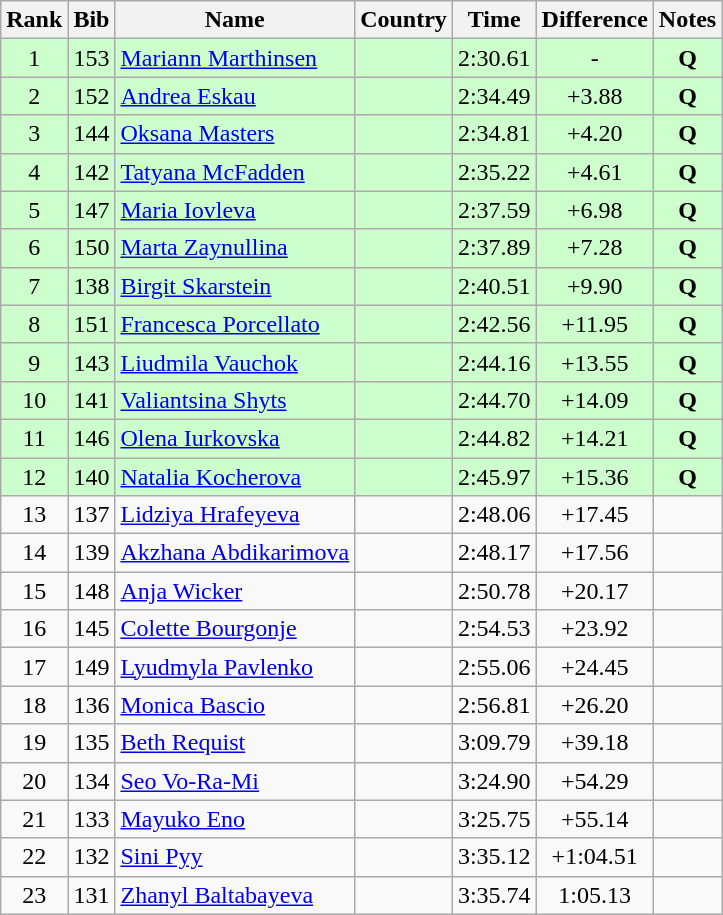<table class="wikitable sortable" style="text-align:center">
<tr>
<th>Rank</th>
<th>Bib</th>
<th>Name</th>
<th>Country</th>
<th>Time</th>
<th>Difference</th>
<th>Notes</th>
</tr>
<tr bgcolor=ccffcc>
<td>1</td>
<td>153</td>
<td align=left><a href='#'>Mariann Marthinsen</a></td>
<td align=left></td>
<td>2:30.61</td>
<td>-</td>
<td><strong>Q</strong></td>
</tr>
<tr bgcolor=ccffcc>
<td>2</td>
<td>152</td>
<td align=left><a href='#'>Andrea Eskau</a></td>
<td align=left></td>
<td>2:34.49</td>
<td>+3.88</td>
<td><strong>Q</strong></td>
</tr>
<tr bgcolor=ccffcc>
<td>3</td>
<td>144</td>
<td align=left><a href='#'>Oksana Masters</a></td>
<td align=left></td>
<td>2:34.81</td>
<td>+4.20</td>
<td><strong>Q</strong></td>
</tr>
<tr bgcolor=ccffcc>
<td>4</td>
<td>142</td>
<td align=left><a href='#'>Tatyana McFadden</a></td>
<td align=left></td>
<td>2:35.22</td>
<td>+4.61</td>
<td><strong>Q</strong></td>
</tr>
<tr bgcolor=ccffcc>
<td>5</td>
<td>147</td>
<td align=left><a href='#'>Maria Iovleva</a></td>
<td align=left></td>
<td>2:37.59</td>
<td>+6.98</td>
<td><strong>Q</strong></td>
</tr>
<tr bgcolor=ccffcc>
<td>6</td>
<td>150</td>
<td align=left><a href='#'>Marta Zaynullina</a></td>
<td align=left></td>
<td>2:37.89</td>
<td>+7.28</td>
<td><strong>Q</strong></td>
</tr>
<tr bgcolor=ccffcc>
<td>7</td>
<td>138</td>
<td align=left><a href='#'>Birgit Skarstein</a></td>
<td align=left></td>
<td>2:40.51</td>
<td>+9.90</td>
<td><strong>Q</strong></td>
</tr>
<tr bgcolor=ccffcc>
<td>8</td>
<td>151</td>
<td align=left><a href='#'>Francesca Porcellato</a></td>
<td align=left></td>
<td>2:42.56</td>
<td>+11.95</td>
<td><strong>Q</strong></td>
</tr>
<tr bgcolor=ccffcc>
<td>9</td>
<td>143</td>
<td align=left><a href='#'>Liudmila Vauchok</a></td>
<td align=left></td>
<td>2:44.16</td>
<td>+13.55</td>
<td><strong>Q</strong></td>
</tr>
<tr bgcolor=ccffcc>
<td>10</td>
<td>141</td>
<td align=left><a href='#'>Valiantsina Shyts</a></td>
<td align=left></td>
<td>2:44.70</td>
<td>+14.09</td>
<td><strong>Q</strong></td>
</tr>
<tr bgcolor=ccffcc>
<td>11</td>
<td>146</td>
<td align=left><a href='#'>Olena Iurkovska</a></td>
<td align=left></td>
<td>2:44.82</td>
<td>+14.21</td>
<td><strong>Q</strong></td>
</tr>
<tr bgcolor=ccffcc>
<td>12</td>
<td>140</td>
<td align=left><a href='#'>Natalia Kocherova</a></td>
<td align=left></td>
<td>2:45.97</td>
<td>+15.36</td>
<td><strong>Q</strong></td>
</tr>
<tr>
<td>13</td>
<td>137</td>
<td align=left><a href='#'>Lidziya Hrafeyeva</a></td>
<td align=left></td>
<td>2:48.06</td>
<td>+17.45</td>
<td></td>
</tr>
<tr>
<td>14</td>
<td>139</td>
<td align=left><a href='#'>Akzhana Abdikarimova</a></td>
<td align=left></td>
<td>2:48.17</td>
<td>+17.56</td>
<td></td>
</tr>
<tr>
<td>15</td>
<td>148</td>
<td align=left><a href='#'>Anja Wicker</a></td>
<td align=left></td>
<td>2:50.78</td>
<td>+20.17</td>
<td></td>
</tr>
<tr>
<td>16</td>
<td>145</td>
<td align=left><a href='#'>Colette Bourgonje</a></td>
<td align=left></td>
<td>2:54.53</td>
<td>+23.92</td>
<td></td>
</tr>
<tr>
<td>17</td>
<td>149</td>
<td align=left><a href='#'>Lyudmyla Pavlenko</a></td>
<td align=left></td>
<td>2:55.06</td>
<td>+24.45</td>
<td></td>
</tr>
<tr>
<td>18</td>
<td>136</td>
<td align=left><a href='#'>Monica Bascio</a></td>
<td align=left></td>
<td>2:56.81</td>
<td>+26.20</td>
<td></td>
</tr>
<tr>
<td>19</td>
<td>135</td>
<td align=left><a href='#'>Beth Requist</a></td>
<td align=left></td>
<td>3:09.79</td>
<td>+39.18</td>
<td></td>
</tr>
<tr>
<td>20</td>
<td>134</td>
<td align=left><a href='#'>Seo Vo-Ra-Mi</a></td>
<td align=left></td>
<td>3:24.90</td>
<td>+54.29</td>
<td></td>
</tr>
<tr>
<td>21</td>
<td>133</td>
<td align=left><a href='#'>Mayuko Eno</a></td>
<td align=left></td>
<td>3:25.75</td>
<td>+55.14</td>
<td></td>
</tr>
<tr>
<td>22</td>
<td>132</td>
<td align=left><a href='#'>Sini Pyy</a></td>
<td align=left></td>
<td>3:35.12</td>
<td>+1:04.51</td>
<td></td>
</tr>
<tr>
<td>23</td>
<td>131</td>
<td align=left><a href='#'>Zhanyl Baltabayeva</a></td>
<td align=left></td>
<td>3:35.74</td>
<td>1:05.13</td>
<td></td>
</tr>
</table>
